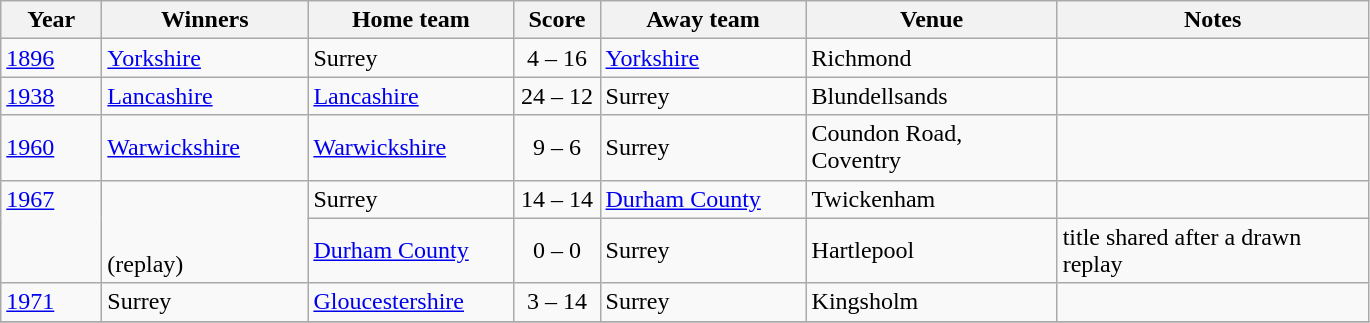<table class="wikitable">
<tr>
<th width="60pt">Year</th>
<th width="130pt">Winners</th>
<th width="130pt">Home team</th>
<th width="50pt">Score</th>
<th width="130pt">Away team</th>
<th width="160pt">Venue</th>
<th width="200pt">Notes</th>
</tr>
<tr>
<td><a href='#'>1896</a></td>
<td><a href='#'>Yorkshire</a></td>
<td>Surrey</td>
<td style="text-align:center">4 – 16</td>
<td><a href='#'>Yorkshire</a></td>
<td>Richmond</td>
<td></td>
</tr>
<tr>
<td><a href='#'>1938</a></td>
<td><a href='#'>Lancashire</a></td>
<td><a href='#'>Lancashire</a></td>
<td style="text-align:center">24 – 12</td>
<td>Surrey</td>
<td>Blundellsands</td>
<td></td>
</tr>
<tr>
<td><a href='#'>1960</a></td>
<td><a href='#'>Warwickshire</a></td>
<td><a href='#'>Warwickshire</a></td>
<td style="text-align:center">9 – 6</td>
<td>Surrey</td>
<td>Coundon Road, Coventry</td>
<td></td>
</tr>
<tr>
<td rowspan=2 valign="top"><a href='#'>1967</a></td>
<td rowspan=2 valign="bottom">(replay)</td>
<td>Surrey</td>
<td style="text-align:center">14 – 14</td>
<td><a href='#'>Durham County</a></td>
<td>Twickenham</td>
<td></td>
</tr>
<tr>
<td><a href='#'>Durham County</a></td>
<td style="text-align:center">0 – 0</td>
<td>Surrey</td>
<td>Hartlepool</td>
<td>title shared after a drawn replay</td>
</tr>
<tr>
<td><a href='#'>1971</a></td>
<td>Surrey</td>
<td><a href='#'>Gloucestershire</a></td>
<td style="text-align:center">3 – 14</td>
<td>Surrey</td>
<td>Kingsholm</td>
<td></td>
</tr>
<tr>
</tr>
</table>
